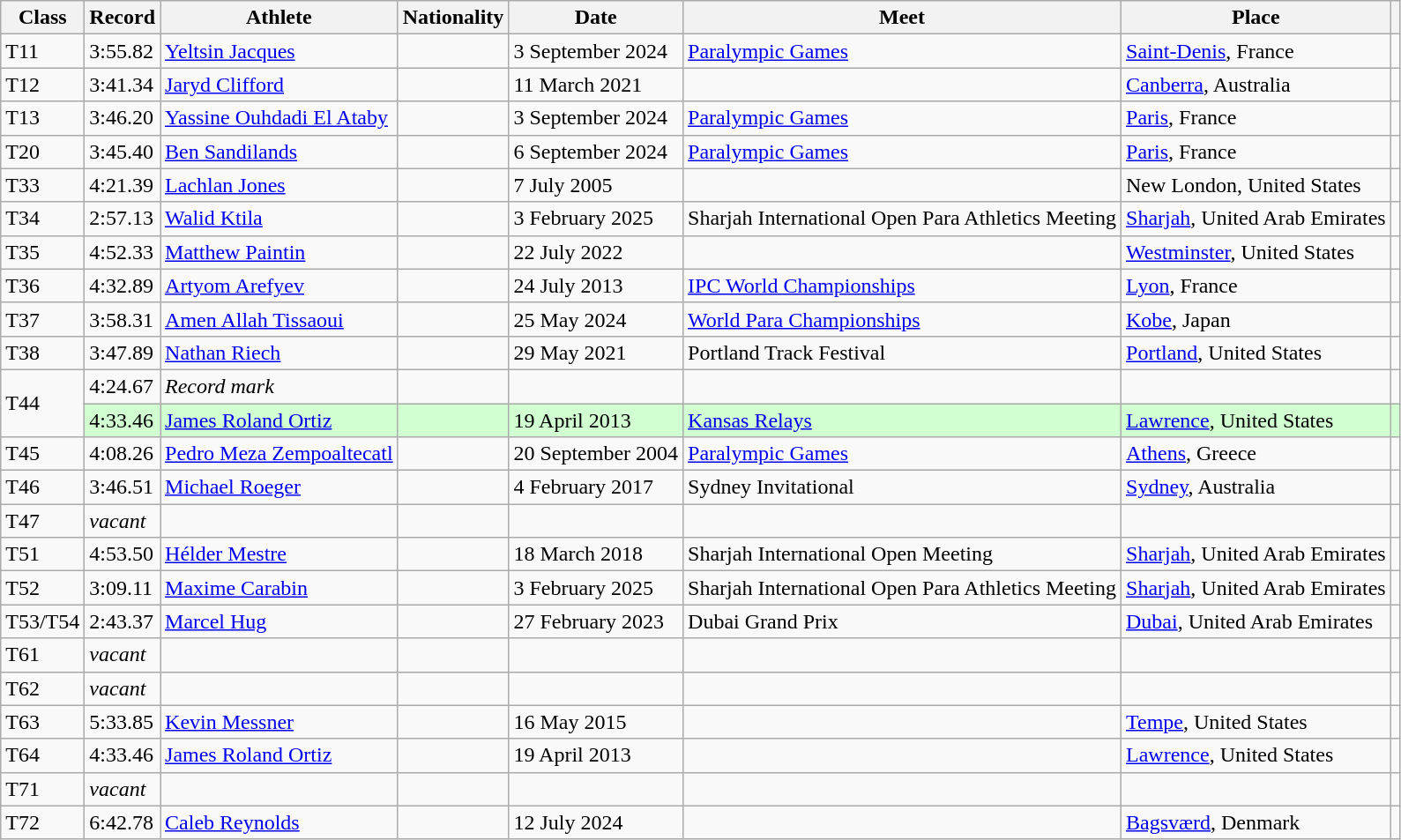<table class="wikitable">
<tr>
<th>Class</th>
<th>Record</th>
<th>Athlete</th>
<th>Nationality</th>
<th>Date</th>
<th>Meet</th>
<th>Place</th>
<th></th>
</tr>
<tr>
<td>T11</td>
<td>3:55.82</td>
<td><a href='#'>Yeltsin Jacques</a></td>
<td></td>
<td>3 September 2024</td>
<td><a href='#'>Paralympic Games</a></td>
<td><a href='#'>Saint-Denis</a>, France</td>
<td></td>
</tr>
<tr>
<td>T12</td>
<td>3:41.34</td>
<td><a href='#'>Jaryd Clifford</a></td>
<td></td>
<td>11 March 2021</td>
<td></td>
<td><a href='#'>Canberra</a>, Australia</td>
<td></td>
</tr>
<tr>
<td>T13</td>
<td>3:46.20</td>
<td><a href='#'>Yassine Ouhdadi El Ataby</a></td>
<td></td>
<td>3 September 2024</td>
<td><a href='#'>Paralympic Games</a></td>
<td><a href='#'>Paris</a>, France</td>
<td></td>
</tr>
<tr>
<td>T20</td>
<td>3:45.40</td>
<td><a href='#'>Ben Sandilands</a></td>
<td></td>
<td>6 September 2024</td>
<td><a href='#'>Paralympic Games</a></td>
<td><a href='#'>Paris</a>, France</td>
<td></td>
</tr>
<tr>
<td>T33</td>
<td>4:21.39</td>
<td><a href='#'>Lachlan Jones</a></td>
<td></td>
<td>7 July 2005</td>
<td></td>
<td>New London, United States</td>
<td></td>
</tr>
<tr>
<td>T34</td>
<td>2:57.13</td>
<td><a href='#'>Walid Ktila</a></td>
<td></td>
<td>3 February 2025</td>
<td>Sharjah International Open Para Athletics Meeting</td>
<td><a href='#'>Sharjah</a>, United Arab Emirates</td>
<td></td>
</tr>
<tr>
<td>T35</td>
<td>4:52.33</td>
<td><a href='#'>Matthew Paintin</a></td>
<td></td>
<td>22 July 2022</td>
<td></td>
<td><a href='#'>Westminster</a>, United States</td>
<td></td>
</tr>
<tr>
<td>T36</td>
<td>4:32.89</td>
<td><a href='#'>Artyom Arefyev</a></td>
<td></td>
<td>24 July 2013</td>
<td><a href='#'>IPC World Championships</a></td>
<td><a href='#'>Lyon</a>, France</td>
<td></td>
</tr>
<tr>
<td>T37</td>
<td>3:58.31</td>
<td><a href='#'>Amen Allah Tissaoui</a></td>
<td></td>
<td>25 May 2024</td>
<td><a href='#'>World Para Championships</a></td>
<td><a href='#'>Kobe</a>, Japan</td>
<td></td>
</tr>
<tr>
<td>T38</td>
<td>3:47.89</td>
<td><a href='#'>Nathan Riech</a></td>
<td></td>
<td>29 May 2021</td>
<td>Portland Track Festival</td>
<td><a href='#'>Portland</a>, United States</td>
<td></td>
</tr>
<tr>
<td rowspan=2>T44</td>
<td>4:24.67</td>
<td><em>Record mark</em></td>
<td></td>
<td></td>
<td></td>
<td></td>
<td></td>
</tr>
<tr bgcolor=#D2FFD2>
<td>4:33.46</td>
<td><a href='#'>James Roland Ortiz</a></td>
<td></td>
<td>19 April 2013</td>
<td><a href='#'>Kansas Relays</a></td>
<td><a href='#'>Lawrence</a>, United States</td>
<td></td>
</tr>
<tr>
<td>T45</td>
<td>4:08.26</td>
<td><a href='#'>Pedro Meza Zempoaltecatl</a></td>
<td></td>
<td>20 September 2004</td>
<td><a href='#'>Paralympic Games</a></td>
<td><a href='#'>Athens</a>, Greece</td>
<td></td>
</tr>
<tr>
<td>T46</td>
<td>3:46.51</td>
<td><a href='#'>Michael Roeger</a></td>
<td></td>
<td>4 February 2017</td>
<td>Sydney Invitational</td>
<td><a href='#'>Sydney</a>, Australia</td>
<td></td>
</tr>
<tr>
<td>T47</td>
<td><em>vacant</em></td>
<td></td>
<td></td>
<td></td>
<td></td>
<td></td>
<td></td>
</tr>
<tr>
<td>T51</td>
<td>4:53.50</td>
<td><a href='#'>Hélder Mestre</a></td>
<td></td>
<td>18 March 2018</td>
<td>Sharjah International Open Meeting</td>
<td><a href='#'>Sharjah</a>, United Arab Emirates</td>
<td></td>
</tr>
<tr>
<td>T52</td>
<td>3:09.11</td>
<td><a href='#'>Maxime Carabin</a></td>
<td></td>
<td>3 February 2025</td>
<td>Sharjah International Open Para Athletics Meeting</td>
<td><a href='#'>Sharjah</a>, United Arab Emirates</td>
<td></td>
</tr>
<tr>
<td>T53/T54</td>
<td>2:43.37</td>
<td><a href='#'>Marcel Hug</a></td>
<td></td>
<td>27 February 2023</td>
<td>Dubai Grand Prix</td>
<td><a href='#'>Dubai</a>, United Arab Emirates</td>
<td></td>
</tr>
<tr>
<td>T61</td>
<td><em>vacant</em></td>
<td></td>
<td></td>
<td></td>
<td></td>
<td></td>
<td></td>
</tr>
<tr>
<td>T62</td>
<td><em>vacant</em></td>
<td></td>
<td></td>
<td></td>
<td></td>
<td></td>
<td></td>
</tr>
<tr>
<td>T63</td>
<td>5:33.85</td>
<td><a href='#'>Kevin Messner</a></td>
<td></td>
<td>16 May 2015</td>
<td></td>
<td><a href='#'>Tempe</a>, United States</td>
<td></td>
</tr>
<tr>
<td>T64</td>
<td>4:33.46</td>
<td><a href='#'>James Roland Ortiz</a></td>
<td></td>
<td>19 April 2013</td>
<td></td>
<td><a href='#'>Lawrence</a>, United States</td>
<td></td>
</tr>
<tr>
<td>T71</td>
<td><em>vacant</em></td>
<td></td>
<td></td>
<td></td>
<td></td>
<td></td>
<td></td>
</tr>
<tr>
<td>T72</td>
<td>6:42.78</td>
<td><a href='#'>Caleb Reynolds</a></td>
<td></td>
<td>12 July 2024</td>
<td></td>
<td><a href='#'>Bagsværd</a>, Denmark</td>
<td></td>
</tr>
</table>
